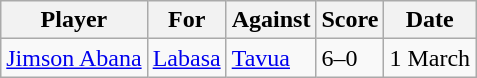<table class="wikitable">
<tr>
<th>Player</th>
<th>For</th>
<th>Against</th>
<th>Score</th>
<th>Date</th>
</tr>
<tr>
<td> <a href='#'>Jimson Abana</a></td>
<td><a href='#'>Labasa</a></td>
<td><a href='#'>Tavua</a></td>
<td>6–0</td>
<td>1 March</td>
</tr>
</table>
